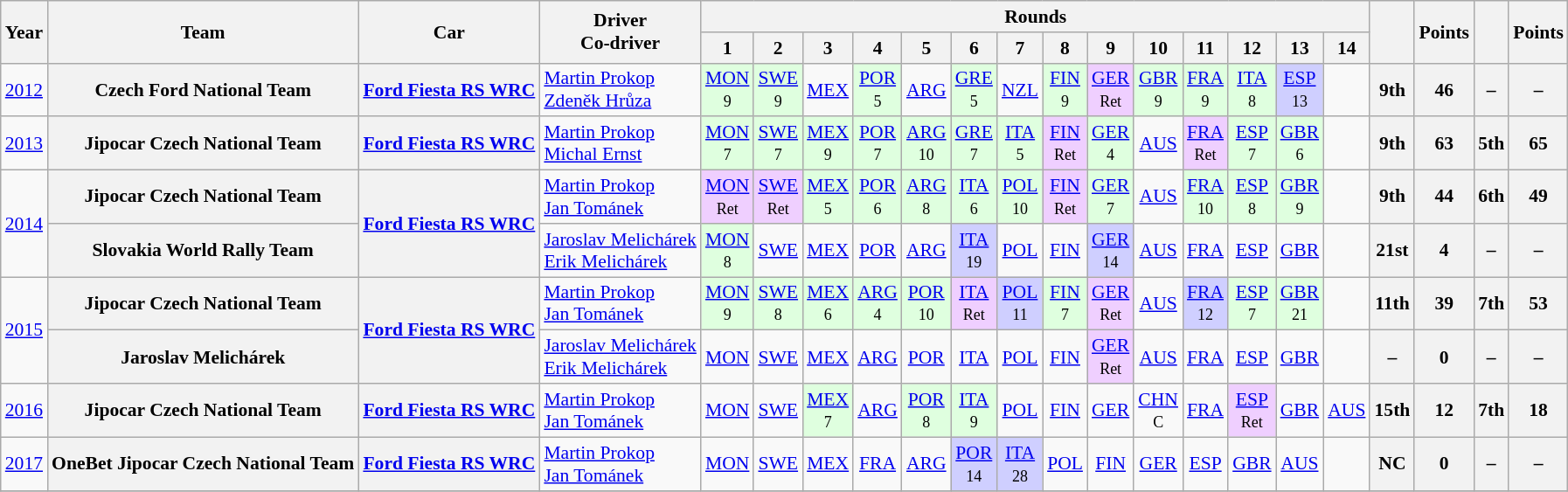<table class="wikitable" style="text-align:center; font-size:90%">
<tr>
<th rowspan=2>Year</th>
<th rowspan=2>Team</th>
<th rowspan=2>Car</th>
<th rowspan=2>Driver<br>Co-driver</th>
<th colspan=14>Rounds</th>
<th rowspan=2></th>
<th rowspan=2>Points</th>
<th rowspan=2></th>
<th rowspan=2>Points</th>
</tr>
<tr>
<th>1</th>
<th>2</th>
<th>3</th>
<th>4</th>
<th>5</th>
<th>6</th>
<th>7</th>
<th>8</th>
<th>9</th>
<th>10</th>
<th>11</th>
<th>12</th>
<th>13</th>
<th>14</th>
</tr>
<tr>
<td><a href='#'>2012</a></td>
<th>Czech Ford National Team</th>
<th><a href='#'>Ford Fiesta RS WRC</a></th>
<td align="left"> <a href='#'>Martin Prokop</a><br> <a href='#'>Zdeněk Hrůza</a></td>
<td style="background:#DFFFDF;"><a href='#'>MON</a><br><small>9</small></td>
<td style="background:#DFFFDF;"><a href='#'>SWE</a><br><small>9</small></td>
<td><a href='#'>MEX</a></td>
<td style="background:#DFFFDF;"><a href='#'>POR</a><br><small>5</small></td>
<td><a href='#'>ARG</a></td>
<td style="background:#DFFFDF;"><a href='#'>GRE</a><br><small>5</small></td>
<td><a href='#'>NZL</a></td>
<td style="background:#DFFFDF;"><a href='#'>FIN</a><br><small>9</small></td>
<td style="background:#EFCFFF;"><a href='#'>GER</a><br><small>Ret</small></td>
<td style="background:#DFFFDF;"><a href='#'>GBR</a><br><small>9</small></td>
<td style="background:#DFFFDF;"><a href='#'>FRA</a><br><small>9</small></td>
<td style="background:#DFFFDF;"><a href='#'>ITA</a><br><small>8</small></td>
<td style="background:#CFCFFF;"><a href='#'>ESP</a><br><small>13</small></td>
<td></td>
<th>9th</th>
<th>46</th>
<th>–</th>
<th>–</th>
</tr>
<tr>
<td><a href='#'>2013</a></td>
<th>Jipocar Czech National Team</th>
<th><a href='#'>Ford Fiesta RS WRC</a></th>
<td align="left"> <a href='#'>Martin Prokop</a><br> <a href='#'>Michal Ernst</a></td>
<td style="background:#DFFFDF;"><a href='#'>MON</a><br><small>7</small></td>
<td style="background:#DFFFDF;"><a href='#'>SWE</a><br><small>7</small></td>
<td style="background:#DFFFDF;"><a href='#'>MEX</a><br><small>9</small></td>
<td style="background:#DFFFDF;"><a href='#'>POR</a><br><small>7</small></td>
<td style="background:#DFFFDF;"><a href='#'>ARG</a><br><small>10</small></td>
<td style="background:#DFFFDF;"><a href='#'>GRE</a><br><small>7</small></td>
<td style="background:#DFFFDF;"><a href='#'>ITA</a><br><small>5</small></td>
<td style="background:#EFCFFF;"><a href='#'>FIN</a><br><small>Ret</small></td>
<td style="background:#DFFFDF;"><a href='#'>GER</a><br><small>4</small></td>
<td><a href='#'>AUS</a></td>
<td style="background:#EFCFFF;"><a href='#'>FRA</a><br><small>Ret</small></td>
<td style="background:#DFFFDF;"><a href='#'>ESP</a><br><small>7</small></td>
<td style="background:#DFFFDF;"><a href='#'>GBR</a><br><small>6</small></td>
<td></td>
<th>9th</th>
<th>63</th>
<th>5th</th>
<th>65</th>
</tr>
<tr>
<td rowspan=2><a href='#'>2014</a></td>
<th rowspan=1>Jipocar Czech National Team</th>
<th rowspan=2><a href='#'>Ford Fiesta RS WRC</a></th>
<td align="left"> <a href='#'>Martin Prokop</a><br> <a href='#'>Jan Tománek</a></td>
<td style="background:#EFCFFF;"><a href='#'>MON</a><br><small>Ret</small></td>
<td style="background:#EFCFFF;"><a href='#'>SWE</a><br><small>Ret</small></td>
<td style="background:#DFFFDF;"><a href='#'>MEX</a><br><small>5</small></td>
<td style="background:#DFFFDF;"><a href='#'>POR</a><br><small>6</small></td>
<td style="background:#DFFFDF;"><a href='#'>ARG</a><br><small>8</small></td>
<td style="background:#DFFFDF;"><a href='#'>ITA</a><br><small>6</small></td>
<td style="background:#DFFFDF;"><a href='#'>POL</a><br><small>10</small></td>
<td style="background:#EFCFFF;"><a href='#'>FIN</a><br><small>Ret</small></td>
<td style="background:#DFFFDF;"><a href='#'>GER</a><br><small>7</small></td>
<td><a href='#'>AUS</a></td>
<td style="background:#DFFFDF;"><a href='#'>FRA</a><br><small>10</small></td>
<td style="background:#DFFFDF;"><a href='#'>ESP</a><br><small>8</small></td>
<td style="background:#DFFFDF;"><a href='#'>GBR</a><br><small>9</small></td>
<td></td>
<th>9th</th>
<th>44</th>
<th>6th</th>
<th>49</th>
</tr>
<tr>
<th>Slovakia World Rally Team</th>
<td align="left"> <a href='#'>Jaroslav Melichárek</a><br> <a href='#'>Erik Melichárek</a></td>
<td style="background:#DFFFDF;"><a href='#'>MON</a><br><small>8</small></td>
<td><a href='#'>SWE</a></td>
<td><a href='#'>MEX</a></td>
<td><a href='#'>POR</a></td>
<td><a href='#'>ARG</a></td>
<td style="background:#CFCFFF;"><a href='#'>ITA</a><br><small>19</small></td>
<td><a href='#'>POL</a></td>
<td><a href='#'>FIN</a></td>
<td style="background:#CFCFFF;"><a href='#'>GER</a><br><small>14</small></td>
<td><a href='#'>AUS</a></td>
<td><a href='#'>FRA</a></td>
<td><a href='#'>ESP</a></td>
<td><a href='#'>GBR</a></td>
<td></td>
<th>21st</th>
<th>4</th>
<th>–</th>
<th>–</th>
</tr>
<tr>
<td rowspan=2><a href='#'>2015</a></td>
<th rowspan=1>Jipocar Czech National Team</th>
<th rowspan=2><a href='#'>Ford Fiesta RS WRC</a></th>
<td align="left"> <a href='#'>Martin Prokop</a><br> <a href='#'>Jan Tománek</a></td>
<td style="background:#DFFFDF;"><a href='#'>MON</a><br><small>9</small></td>
<td style="background:#DFFFDF;"><a href='#'>SWE</a><br><small>8</small></td>
<td style="background:#DFFFDF;"><a href='#'>MEX</a><br><small>6</small></td>
<td style="background:#DFFFDF;"><a href='#'>ARG</a><br><small>4</small></td>
<td style="background:#DFFFDF;"><a href='#'>POR</a><br><small>10</small></td>
<td style="background:#EFCFFF;"><a href='#'>ITA</a><br><small>Ret</small></td>
<td style="background:#CFCFFF;"><a href='#'>POL</a><br><small>11</small></td>
<td style="background:#DFFFDF;"><a href='#'>FIN</a><br><small>7</small></td>
<td style="background:#EFCFFF;"><a href='#'>GER</a><br><small>Ret</small></td>
<td><a href='#'>AUS</a></td>
<td style="background:#CFCFFF;"><a href='#'>FRA</a><br><small>12</small></td>
<td style="background:#DFFFDF;"><a href='#'>ESP</a><br><small>7</small></td>
<td style="background:#DFFFDF;"><a href='#'>GBR</a><br><small>21</small></td>
<td></td>
<th>11th</th>
<th>39</th>
<th>7th</th>
<th>53</th>
</tr>
<tr>
<th>Jaroslav Melichárek</th>
<td align="left"> <a href='#'>Jaroslav Melichárek</a><br> <a href='#'>Erik Melichárek</a></td>
<td><a href='#'>MON</a></td>
<td><a href='#'>SWE</a></td>
<td><a href='#'>MEX</a></td>
<td><a href='#'>ARG</a></td>
<td><a href='#'>POR</a></td>
<td><a href='#'>ITA</a></td>
<td><a href='#'>POL</a></td>
<td><a href='#'>FIN</a></td>
<td style="background:#EFCFFF;"><a href='#'>GER</a><br><small>Ret</small></td>
<td><a href='#'>AUS</a></td>
<td><a href='#'>FRA</a></td>
<td><a href='#'>ESP</a></td>
<td><a href='#'>GBR</a></td>
<td></td>
<th>–</th>
<th>0</th>
<th>–</th>
<th>–</th>
</tr>
<tr>
<td rowspan=1><a href='#'>2016</a></td>
<th rowspan=1>Jipocar Czech National Team</th>
<th rowspan=1><a href='#'>Ford Fiesta RS WRC</a></th>
<td align="left"> <a href='#'>Martin Prokop</a><br> <a href='#'>Jan Tománek</a></td>
<td><a href='#'>MON</a></td>
<td><a href='#'>SWE</a></td>
<td style="background:#DFFFDF;"><a href='#'>MEX</a><br><small>7</small></td>
<td><a href='#'>ARG</a></td>
<td style="background:#DFFFDF;"><a href='#'>POR</a><br><small>8</small></td>
<td style="background:#DFFFDF;"><a href='#'>ITA</a><br><small>9</small></td>
<td><a href='#'>POL</a></td>
<td><a href='#'>FIN</a></td>
<td><a href='#'>GER</a></td>
<td><a href='#'>CHN</a><br><small>C</small></td>
<td><a href='#'>FRA</a></td>
<td style="background:#EFCFFF;"><a href='#'>ESP</a><br><small>Ret</small></td>
<td><a href='#'>GBR</a></td>
<td><a href='#'>AUS</a></td>
<th>15th</th>
<th>12</th>
<th>7th</th>
<th>18</th>
</tr>
<tr>
<td><a href='#'>2017</a></td>
<th>OneBet Jipocar Czech National Team</th>
<th><a href='#'>Ford Fiesta RS WRC</a></th>
<td align="left"> <a href='#'>Martin Prokop</a><br> <a href='#'>Jan Tománek</a></td>
<td><a href='#'>MON</a></td>
<td><a href='#'>SWE</a></td>
<td><a href='#'>MEX</a></td>
<td><a href='#'>FRA</a></td>
<td><a href='#'>ARG</a></td>
<td style="background:#CFCFFF;"><a href='#'>POR</a><br><small>14</small></td>
<td style="background:#CFCFFF;"><a href='#'>ITA</a><br><small>28</small></td>
<td><a href='#'>POL</a></td>
<td><a href='#'>FIN</a></td>
<td><a href='#'>GER</a></td>
<td><a href='#'>ESP</a></td>
<td><a href='#'>GBR</a></td>
<td><a href='#'>AUS</a></td>
<td></td>
<th>NC</th>
<th>0</th>
<th>–</th>
<th>–</th>
</tr>
<tr>
</tr>
</table>
